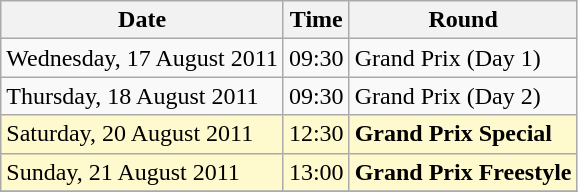<table class="wikitable">
<tr>
<th>Date</th>
<th>Time</th>
<th>Round</th>
</tr>
<tr>
<td>Wednesday, 17 August 2011</td>
<td>09:30</td>
<td>Grand Prix (Day 1)</td>
</tr>
<tr>
<td>Thursday, 18 August 2011</td>
<td>09:30</td>
<td>Grand Prix (Day 2)</td>
</tr>
<tr>
<td style=background:lemonchiffon>Saturday, 20 August 2011</td>
<td style=background:lemonchiffon>12:30</td>
<td style=background:lemonchiffon><strong>Grand Prix Special</strong></td>
</tr>
<tr>
<td style=background:lemonchiffon>Sunday, 21 August 2011</td>
<td style=background:lemonchiffon>13:00</td>
<td style=background:lemonchiffon><strong>Grand Prix Freestyle</strong></td>
</tr>
<tr>
</tr>
</table>
